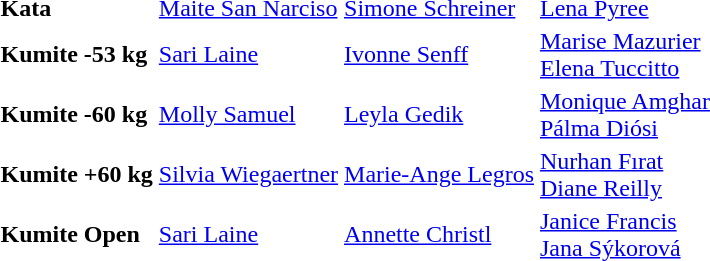<table>
<tr>
<td><strong>Kata</strong></td>
<td> <a href='#'>Maite San Narciso</a></td>
<td> <a href='#'>Simone Schreiner</a></td>
<td> <a href='#'>Lena Pyree</a></td>
</tr>
<tr>
<td><strong>Kumite -53 kg</strong></td>
<td> <a href='#'>Sari Laine</a></td>
<td> <a href='#'>Ivonne Senff</a></td>
<td> <a href='#'>Marise Mazurier</a> <br>  <a href='#'>Elena Tuccitto</a></td>
</tr>
<tr>
<td><strong>Kumite -60 kg</strong></td>
<td> <a href='#'>Molly Samuel</a></td>
<td> <a href='#'>Leyla Gedik</a></td>
<td> <a href='#'>Monique Amghar</a> <br>  <a href='#'>Pálma Diósi</a></td>
</tr>
<tr>
<td><strong>Kumite +60 kg</strong></td>
<td> <a href='#'>Silvia Wiegaertner</a></td>
<td> <a href='#'>Marie-Ange Legros</a></td>
<td> <a href='#'>Nurhan Fırat</a> <br>  <a href='#'>Diane Reilly</a></td>
</tr>
<tr>
<td><strong>Kumite Open</strong></td>
<td> <a href='#'>Sari Laine</a></td>
<td> <a href='#'>Annette Christl</a></td>
<td> <a href='#'>Janice Francis</a> <br>  <a href='#'> Jana Sýkorová</a></td>
</tr>
</table>
